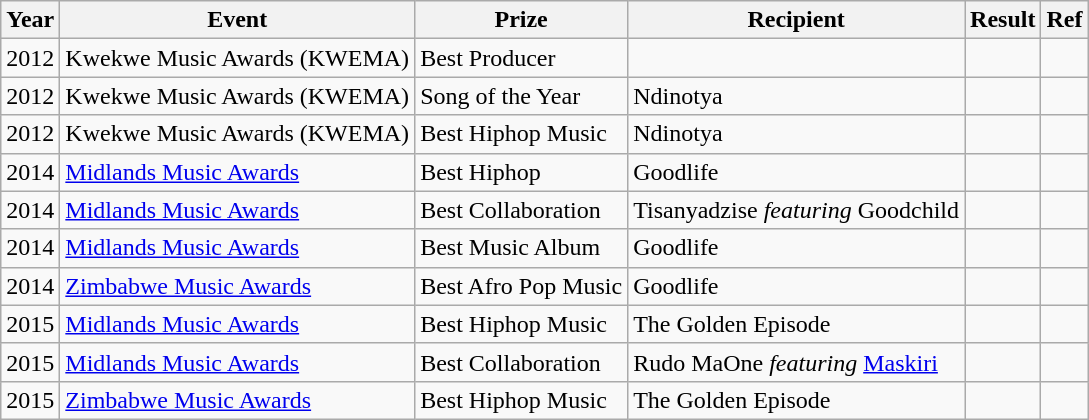<table class="wikitable">
<tr>
<th>Year</th>
<th>Event</th>
<th>Prize</th>
<th>Recipient</th>
<th>Result</th>
<th>Ref</th>
</tr>
<tr>
<td>2012</td>
<td>Kwekwe Music Awards (KWEMA)</td>
<td>Best Producer</td>
<td></td>
<td></td>
<td></td>
</tr>
<tr>
<td>2012</td>
<td>Kwekwe Music Awards (KWEMA)</td>
<td>Song of the Year</td>
<td>Ndinotya</td>
<td></td>
<td></td>
</tr>
<tr>
<td>2012</td>
<td>Kwekwe Music Awards (KWEMA)</td>
<td>Best Hiphop Music</td>
<td>Ndinotya</td>
<td></td>
<td></td>
</tr>
<tr>
<td>2014</td>
<td><a href='#'>Midlands Music Awards</a></td>
<td>Best Hiphop</td>
<td>Goodlife</td>
<td></td>
<td>   </td>
</tr>
<tr>
<td>2014</td>
<td><a href='#'>Midlands Music Awards</a></td>
<td>Best Collaboration</td>
<td>Tisanyadzise <em>featuring</em> Goodchild</td>
<td></td>
<td></td>
</tr>
<tr>
<td>2014</td>
<td><a href='#'>Midlands Music Awards</a></td>
<td>Best Music Album</td>
<td>Goodlife</td>
<td></td>
<td></td>
</tr>
<tr>
<td>2014</td>
<td><a href='#'>Zimbabwe Music Awards</a></td>
<td>Best Afro Pop Music</td>
<td>Goodlife</td>
<td></td>
<td> </td>
</tr>
<tr>
<td>2015</td>
<td><a href='#'>Midlands Music Awards</a></td>
<td>Best Hiphop Music</td>
<td>The Golden Episode</td>
<td></td>
<td>  </td>
</tr>
<tr>
<td>2015</td>
<td><a href='#'>Midlands Music Awards</a></td>
<td>Best Collaboration</td>
<td>Rudo MaOne <em>featuring</em> <a href='#'>Maskiri</a></td>
<td></td>
<td></td>
</tr>
<tr>
<td>2015</td>
<td><a href='#'>Zimbabwe Music Awards</a></td>
<td>Best Hiphop Music</td>
<td>The Golden Episode</td>
<td></td>
<td> </td>
</tr>
</table>
